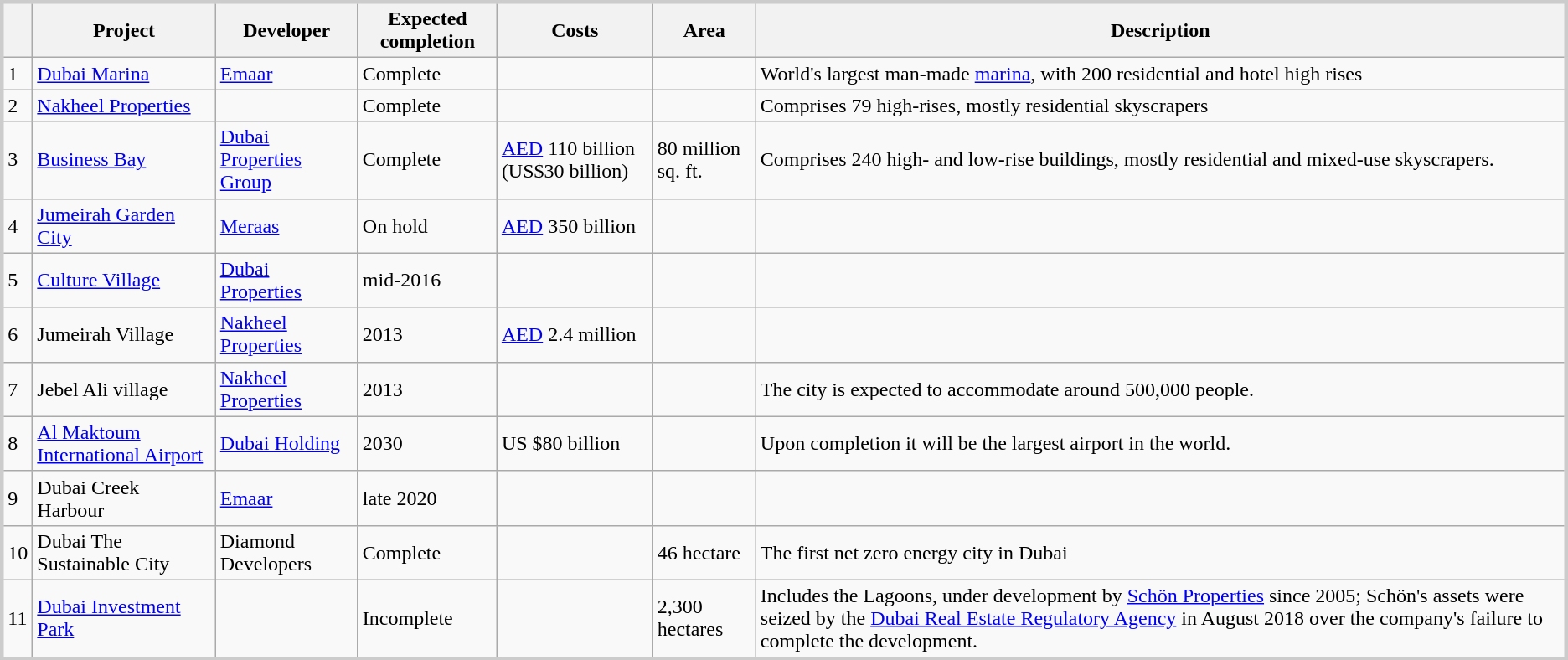<table class="wikitable sortable" style="border:3px solid #ccc;">
<tr>
<th></th>
<th>Project</th>
<th>Developer</th>
<th>Expected completion</th>
<th>Costs</th>
<th>Area</th>
<th>Description</th>
</tr>
<tr>
<td>1</td>
<td><a href='#'>Dubai Marina</a></td>
<td><a href='#'>Emaar</a></td>
<td>Complete</td>
<td></td>
<td></td>
<td>World's largest man-made <a href='#'>marina</a>, with 200 residential and hotel high rises</td>
</tr>
<tr>
<td>2</td>
<td><a href='#'>Nakheel Properties</a></td>
<td></td>
<td>Complete</td>
<td></td>
<td></td>
<td>Comprises 79 high-rises, mostly residential skyscrapers</td>
</tr>
<tr>
<td>3</td>
<td><a href='#'>Business Bay</a></td>
<td><a href='#'>Dubai Properties Group</a></td>
<td>Complete</td>
<td><a href='#'>AED</a> 110 billion (US$30 billion)</td>
<td>80 million sq. ft.</td>
<td>Comprises 240 high- and low-rise buildings, mostly residential and mixed-use skyscrapers.</td>
</tr>
<tr>
<td>4</td>
<td><a href='#'>Jumeirah Garden City</a></td>
<td><a href='#'>Meraas</a></td>
<td>On hold</td>
<td><a href='#'>AED</a> 350 billion</td>
<td></td>
<td></td>
</tr>
<tr>
<td>5</td>
<td><a href='#'>Culture Village</a></td>
<td><a href='#'>Dubai Properties</a></td>
<td>mid-2016</td>
<td></td>
<td></td>
<td></td>
</tr>
<tr>
<td>6</td>
<td>Jumeirah Village</td>
<td><a href='#'>Nakheel Properties</a></td>
<td>2013</td>
<td><a href='#'>AED</a> 2.4 million</td>
<td></td>
<td></td>
</tr>
<tr>
<td>7</td>
<td>Jebel Ali village</td>
<td><a href='#'>Nakheel Properties</a></td>
<td>2013</td>
<td></td>
<td></td>
<td>The city is expected to accommodate around 500,000 people.</td>
</tr>
<tr>
<td>8</td>
<td><a href='#'>Al Maktoum International Airport</a></td>
<td><a href='#'>Dubai Holding</a></td>
<td>2030</td>
<td>US $80 billion</td>
<td></td>
<td>Upon completion it will be the largest airport in the world.</td>
</tr>
<tr>
<td>9</td>
<td>Dubai Creek Harbour</td>
<td><a href='#'>Emaar</a></td>
<td>late 2020</td>
<td></td>
<td></td>
<td></td>
</tr>
<tr>
<td>10</td>
<td>Dubai The Sustainable City</td>
<td>Diamond Developers</td>
<td>Complete</td>
<td></td>
<td>46 hectare</td>
<td>The first net zero energy city in Dubai</td>
</tr>
<tr>
<td>11</td>
<td><a href='#'>Dubai Investment Park</a></td>
<td></td>
<td>Incomplete</td>
<td></td>
<td>2,300 hectares</td>
<td>Includes the Lagoons, under development by <a href='#'>Schön Properties</a> since 2005; Schön's assets were seized by the <a href='#'>Dubai Real Estate Regulatory Agency</a> in August 2018 over the company's failure to complete the development.</td>
</tr>
</table>
